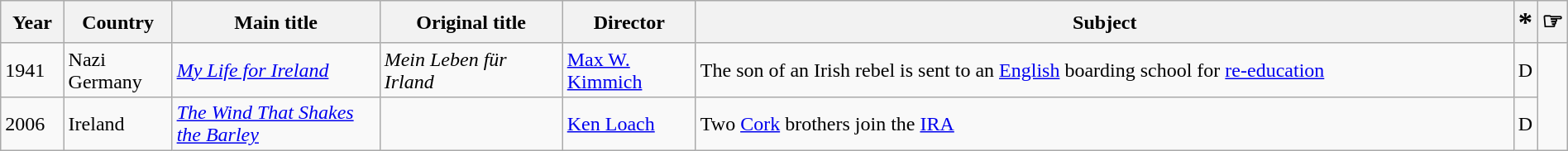<table class="wikitable sortable" style="width:100%;">
<tr>
<th>Year</th>
<th width= 80>Country</th>
<th class="unsortable" style="width:160px;">Main title</th>
<th class="unsortable" style="width:140px;">Original title</th>
<th width=100>Director</th>
<th class="unsortable">Subject</th>
<th width= 3><big><big>*</big></big></th>
<th width= 3><big>☞</big></th>
</tr>
<tr>
<td>1941</td>
<td>Nazi Germany</td>
<td><em><a href='#'>My Life for Ireland</a></em></td>
<td><em>Mein Leben für Irland</em></td>
<td><a href='#'>Max W. Kimmich</a></td>
<td>The son of an Irish rebel is sent to an <a href='#'>English</a> boarding school for <a href='#'>re-education</a></td>
<td>D</td>
</tr>
<tr>
<td>2006</td>
<td>Ireland<br></td>
<td><em><a href='#'>The Wind That Shakes the Barley</a></em></td>
<td></td>
<td><a href='#'>Ken Loach</a></td>
<td>Two <a href='#'>Cork</a> brothers join the <a href='#'>IRA</a></td>
<td>D</td>
</tr>
</table>
